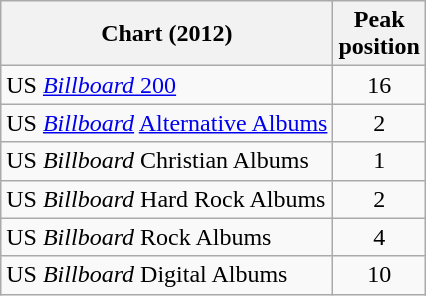<table class="wikitable">
<tr>
<th align="left">Chart (2012)</th>
<th style="text-align:center;">Peak<br>position</th>
</tr>
<tr>
<td>US <a href='#'><em>Billboard</em> 200</a></td>
<td style="text-align:center;">16</td>
</tr>
<tr>
<td>US <em><a href='#'>Billboard</a></em> <a href='#'>Alternative Albums</a></td>
<td style="text-align:center;">2</td>
</tr>
<tr>
<td>US <em>Billboard</em> Christian Albums</td>
<td style="text-align:center;">1</td>
</tr>
<tr>
<td>US <em>Billboard</em> Hard Rock Albums</td>
<td style="text-align:center;">2</td>
</tr>
<tr>
<td>US <em>Billboard</em> Rock Albums</td>
<td style="text-align:center;">4</td>
</tr>
<tr>
<td>US <em>Billboard</em> Digital Albums</td>
<td style="text-align:center;">10</td>
</tr>
</table>
